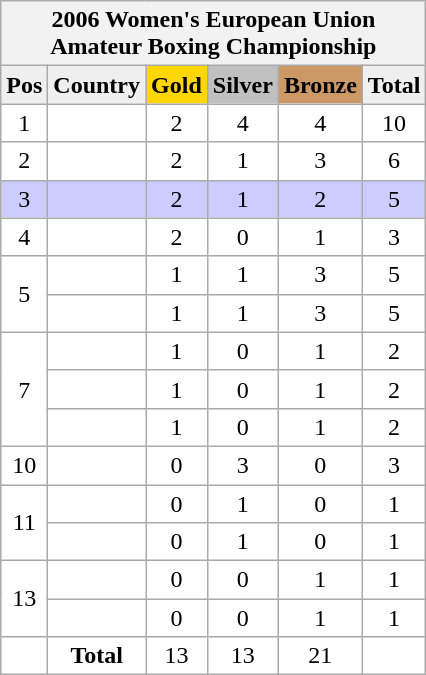<table class="wikitable">
<tr>
<th colspan=7 style="border-right:0px;";><strong>2006 Women's European Union<br>Amateur Boxing Championship</strong></th>
</tr>
<tr bgcolor="#efefef">
<td><strong>Pos</strong></td>
<td><strong>Country</strong></td>
<td bgcolor="gold"><strong>Gold</strong></td>
<td bgcolor="silver"><strong>Silver</strong></td>
<td bgcolor="CC9966"><strong>Bronze</strong></td>
<td><strong>Total</strong></td>
</tr>
<tr bgcolor="#FFFFFF" align="center">
<td>1</td>
<td align="left"></td>
<td>2</td>
<td>4</td>
<td>4</td>
<td>10</td>
</tr>
<tr bgcolor="#FFFFFF" align="center">
<td>2</td>
<td align="left"></td>
<td>2</td>
<td>1</td>
<td>3</td>
<td>6</td>
</tr>
<tr bgcolor="#CCCCFF" align="center">
<td>3</td>
<td align="left"></td>
<td>2</td>
<td>1</td>
<td>2</td>
<td>5</td>
</tr>
<tr bgcolor="#FFFFFF" align="center">
<td>4</td>
<td align="left"></td>
<td>2</td>
<td>0</td>
<td>1</td>
<td>3</td>
</tr>
<tr bgcolor="#FFFFFF" align="center">
<td rowspan=2>5</td>
<td align="left"></td>
<td>1</td>
<td>1</td>
<td>3</td>
<td>5</td>
</tr>
<tr bgcolor="#FFFFFF" align="center">
<td align="left"></td>
<td>1</td>
<td>1</td>
<td>3</td>
<td>5</td>
</tr>
<tr bgcolor="#FFFFFF" align="center">
<td rowspan=3>7</td>
<td align="left"></td>
<td>1</td>
<td>0</td>
<td>1</td>
<td>2</td>
</tr>
<tr bgcolor="#FFFFFF" align="center">
<td align="left"></td>
<td>1</td>
<td>0</td>
<td>1</td>
<td>2</td>
</tr>
<tr bgcolor="#FFFFFF" align="center">
<td align="left"></td>
<td>1</td>
<td>0</td>
<td>1</td>
<td>2</td>
</tr>
<tr bgcolor="#FFFFFF" align="center">
<td>10</td>
<td align="left"></td>
<td>0</td>
<td>3</td>
<td>0</td>
<td>3</td>
</tr>
<tr bgcolor="#FFFFFF" align="center">
<td rowspan=2>11</td>
<td align="left"></td>
<td>0</td>
<td>1</td>
<td>0</td>
<td>1</td>
</tr>
<tr bgcolor="#FFFFFF" align="center">
<td align="left"></td>
<td>0</td>
<td>1</td>
<td>0</td>
<td>1</td>
</tr>
<tr bgcolor="#FFFFFF" align="center">
<td rowspan=2>13</td>
<td align="left"></td>
<td>0</td>
<td>0</td>
<td>1</td>
<td>1</td>
</tr>
<tr bgcolor="#FFFFFF" align="center">
<td align="left"></td>
<td>0</td>
<td>0</td>
<td>1</td>
<td>1</td>
</tr>
<tr bgcolor="#FFFFFF" align="center">
<td></td>
<td align="center"><strong>Total</strong></td>
<td>13</td>
<td>13</td>
<td>21</td>
<td></td>
</tr>
</table>
